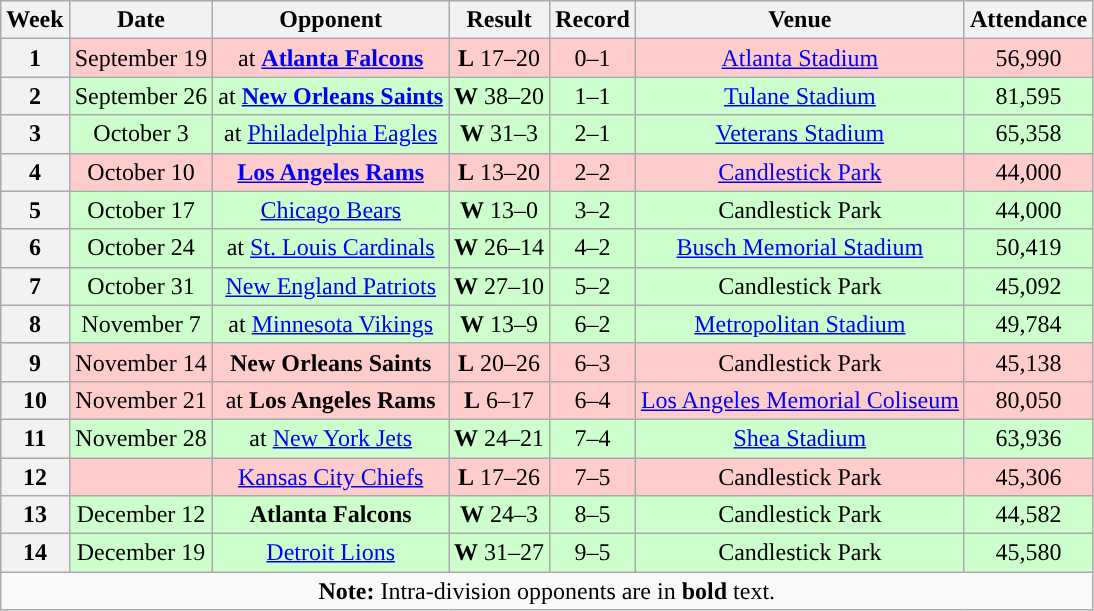<table class="wikitable" style="text-align:center">
<tr>
<th>Week</th>
<th>Date</th>
<th>Opponent</th>
<th>Result</th>
<th>Record</th>
<th>Venue</th>
<th>Attendance</th>
</tr>
<tr style="background:#fcc">
<th>1</th>
<td>September 19</td>
<td>at <strong><a href='#'>Atlanta Falcons</a></strong></td>
<td><strong>L</strong> 17–20</td>
<td>0–1</td>
<td><a href='#'>Atlanta Stadium</a></td>
<td>56,990</td>
</tr>
<tr style="background:#cfc">
<th>2</th>
<td>September 26</td>
<td>at <strong><a href='#'>New Orleans Saints</a></strong></td>
<td><strong>W</strong> 38–20</td>
<td>1–1</td>
<td><a href='#'>Tulane Stadium</a></td>
<td>81,595</td>
</tr>
<tr style="background:#cfc">
<th>3</th>
<td>October 3</td>
<td>at <a href='#'>Philadelphia Eagles</a></td>
<td><strong>W</strong> 31–3</td>
<td>2–1</td>
<td><a href='#'>Veterans Stadium</a></td>
<td>65,358</td>
</tr>
<tr style="background:#fcc">
<th>4</th>
<td>October 10</td>
<td><strong><a href='#'>Los Angeles Rams</a></strong></td>
<td><strong>L</strong> 13–20</td>
<td>2–2</td>
<td><a href='#'>Candlestick Park</a></td>
<td>44,000</td>
</tr>
<tr style="background:#cfc">
<th>5</th>
<td>October 17</td>
<td><a href='#'>Chicago Bears</a></td>
<td><strong>W</strong> 13–0</td>
<td>3–2</td>
<td>Candlestick Park</td>
<td>44,000</td>
</tr>
<tr style="background:#cfc">
<th>6</th>
<td>October 24</td>
<td>at <a href='#'>St. Louis Cardinals</a></td>
<td><strong>W</strong> 26–14</td>
<td>4–2</td>
<td><a href='#'>Busch Memorial Stadium</a></td>
<td>50,419</td>
</tr>
<tr style="background:#cfc">
<th>7</th>
<td>October 31</td>
<td><a href='#'>New England Patriots</a></td>
<td><strong>W</strong> 27–10</td>
<td>5–2</td>
<td>Candlestick Park</td>
<td>45,092</td>
</tr>
<tr style="background:#cfc">
<th>8</th>
<td>November 7</td>
<td>at <a href='#'>Minnesota Vikings</a></td>
<td><strong>W</strong> 13–9</td>
<td>6–2</td>
<td><a href='#'>Metropolitan Stadium</a></td>
<td>49,784</td>
</tr>
<tr style="background:#fcc">
<th>9</th>
<td>November 14</td>
<td><strong>New Orleans Saints</strong></td>
<td><strong>L</strong> 20–26</td>
<td>6–3</td>
<td>Candlestick Park</td>
<td>45,138</td>
</tr>
<tr style="background:#fcc">
<th>10</th>
<td>November 21</td>
<td>at <strong>Los Angeles Rams</strong></td>
<td><strong>L</strong> 6–17</td>
<td>6–4</td>
<td><a href='#'>Los Angeles Memorial Coliseum</a></td>
<td>80,050</td>
</tr>
<tr style="background:#cfc">
<th>11</th>
<td>November 28</td>
<td>at <a href='#'>New York Jets</a></td>
<td><strong>W</strong> 24–21</td>
<td>7–4</td>
<td><a href='#'>Shea Stadium</a></td>
<td>63,936</td>
</tr>
<tr style="background:#fcc">
<th>12</th>
<td></td>
<td><a href='#'>Kansas City Chiefs</a></td>
<td><strong>L</strong> 17–26</td>
<td>7–5</td>
<td>Candlestick Park</td>
<td>45,306</td>
</tr>
<tr style="background:#cfc">
<th>13</th>
<td>December 12</td>
<td><strong>Atlanta Falcons</strong></td>
<td><strong>W</strong> 24–3</td>
<td>8–5</td>
<td>Candlestick Park</td>
<td>44,582</td>
</tr>
<tr style="background:#cfc">
<th>14</th>
<td>December 19</td>
<td><a href='#'>Detroit Lions</a></td>
<td><strong>W</strong> 31–27</td>
<td>9–5</td>
<td>Candlestick Park</td>
<td>45,580</td>
</tr>
<tr>
<td colspan="8"><strong>Note:</strong> Intra-division opponents are in <strong>bold</strong> text.</td>
</tr>
</table>
